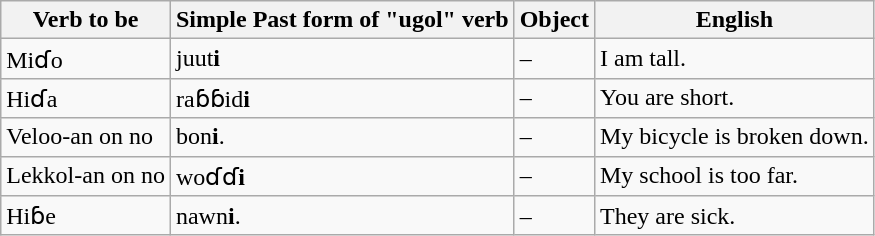<table class="wikitable">
<tr>
<th>Verb to be</th>
<th>Simple Past form of "ugol" verb</th>
<th>Object</th>
<th>English</th>
</tr>
<tr>
<td>Miɗo</td>
<td>juut<strong>i</strong></td>
<td>–</td>
<td>I am tall.</td>
</tr>
<tr>
<td>Hiɗa</td>
<td>raɓɓid<strong>i</strong></td>
<td>–</td>
<td>You are short.</td>
</tr>
<tr>
<td>Veloo-an on no</td>
<td>bon<strong>i</strong>.</td>
<td>–</td>
<td>My bicycle is broken down.</td>
</tr>
<tr>
<td>Lekkol-an on no</td>
<td>woɗɗ<strong>i</strong></td>
<td>–</td>
<td>My school is too far.</td>
</tr>
<tr>
<td>Hiɓe</td>
<td>nawn<strong>i</strong>.</td>
<td>–</td>
<td>They are sick.</td>
</tr>
</table>
